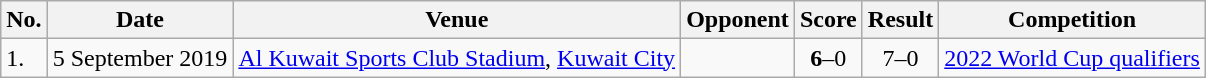<table class="wikitable" style="font-size:100%;">
<tr>
<th>No.</th>
<th>Date</th>
<th>Venue</th>
<th>Opponent</th>
<th>Score</th>
<th>Result</th>
<th>Competition</th>
</tr>
<tr>
<td>1.</td>
<td>5 September 2019</td>
<td><a href='#'>Al Kuwait Sports Club Stadium</a>, <a href='#'>Kuwait City</a></td>
<td></td>
<td align=center><strong>6</strong>–0</td>
<td align=center>7–0</td>
<td><a href='#'>2022 World Cup qualifiers</a></td>
</tr>
</table>
